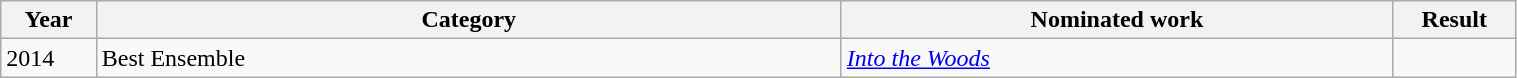<table width="80%" class="wikitable">
<tr>
<th width="10">Year</th>
<th width="300">Category</th>
<th width="220">Nominated work</th>
<th width="30">Result</th>
</tr>
<tr>
<td>2014</td>
<td>Best Ensemble</td>
<td><em><a href='#'>Into the Woods</a></em></td>
<td></td>
</tr>
</table>
